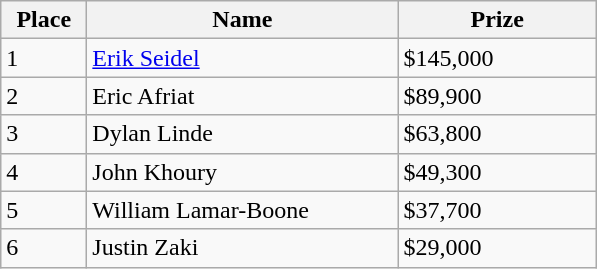<table class="wikitable">
<tr>
<th width="50">Place</th>
<th width="200">Name</th>
<th width="125">Prize</th>
</tr>
<tr>
<td>1</td>
<td> <a href='#'>Erik Seidel</a></td>
<td>$145,000</td>
</tr>
<tr>
<td>2</td>
<td> Eric Afriat</td>
<td>$89,900</td>
</tr>
<tr>
<td>3</td>
<td> Dylan Linde</td>
<td>$63,800</td>
</tr>
<tr>
<td>4</td>
<td> John Khoury</td>
<td>$49,300</td>
</tr>
<tr>
<td>5</td>
<td> William Lamar-Boone</td>
<td>$37,700</td>
</tr>
<tr>
<td>6</td>
<td> Justin Zaki</td>
<td>$29,000</td>
</tr>
</table>
